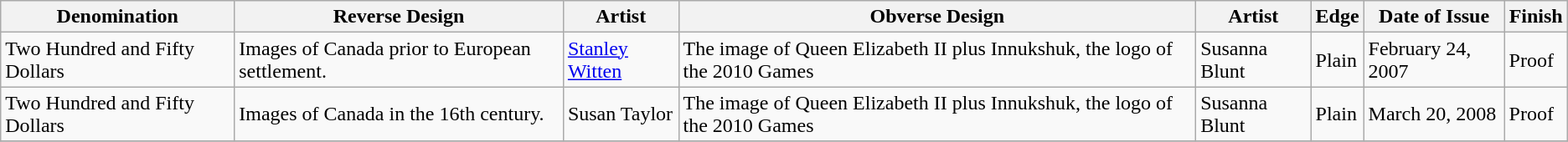<table class="wikitable">
<tr>
<th>Denomination</th>
<th>Reverse Design</th>
<th>Artist</th>
<th>Obverse Design</th>
<th>Artist</th>
<th>Edge</th>
<th>Date of Issue</th>
<th>Finish</th>
</tr>
<tr>
<td>Two Hundred and Fifty Dollars</td>
<td>Images of Canada prior to European settlement.</td>
<td><a href='#'>Stanley Witten</a></td>
<td>The image of Queen Elizabeth II plus Innukshuk, the logo of the 2010 Games</td>
<td>Susanna Blunt</td>
<td>Plain</td>
<td>February 24, 2007</td>
<td>Proof</td>
</tr>
<tr>
<td>Two Hundred and Fifty Dollars</td>
<td>Images of Canada in the 16th century.</td>
<td>Susan Taylor</td>
<td>The image of Queen Elizabeth II plus Innukshuk, the logo of the 2010 Games</td>
<td>Susanna Blunt</td>
<td>Plain</td>
<td>March 20, 2008</td>
<td>Proof</td>
</tr>
<tr>
</tr>
</table>
